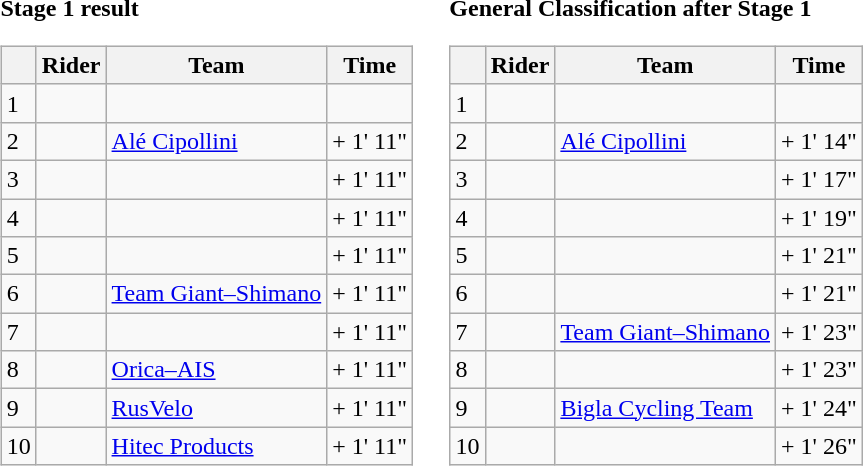<table>
<tr>
<td><strong>Stage 1 result</strong><br><table class="wikitable">
<tr>
<th></th>
<th>Rider</th>
<th>Team</th>
<th>Time</th>
</tr>
<tr>
<td>1</td>
<td></td>
<td></td>
<td align="right"></td>
</tr>
<tr>
<td>2</td>
<td></td>
<td><a href='#'>Alé Cipollini</a></td>
<td align="right">+ 1' 11"</td>
</tr>
<tr>
<td>3</td>
<td></td>
<td></td>
<td align="right">+ 1' 11"</td>
</tr>
<tr>
<td>4</td>
<td> </td>
<td></td>
<td align="right">+ 1' 11"</td>
</tr>
<tr>
<td>5</td>
<td></td>
<td></td>
<td align="right">+ 1' 11"</td>
</tr>
<tr>
<td>6</td>
<td></td>
<td><a href='#'>Team Giant–Shimano</a></td>
<td align="right">+ 1' 11"</td>
</tr>
<tr>
<td>7</td>
<td> </td>
<td></td>
<td align="right">+ 1' 11"</td>
</tr>
<tr>
<td>8</td>
<td></td>
<td><a href='#'>Orica–AIS</a></td>
<td align="right">+ 1' 11"</td>
</tr>
<tr>
<td>9</td>
<td></td>
<td><a href='#'>RusVelo</a></td>
<td align="right">+ 1' 11"</td>
</tr>
<tr>
<td>10</td>
<td></td>
<td><a href='#'>Hitec Products</a></td>
<td align="right">+ 1' 11"</td>
</tr>
</table>
</td>
<td></td>
<td><strong>General Classification after Stage 1</strong><br><table class="wikitable">
<tr>
<th></th>
<th>Rider</th>
<th>Team</th>
<th>Time</th>
</tr>
<tr>
<td>1</td>
<td> </td>
<td></td>
<td align="right"></td>
</tr>
<tr>
<td>2</td>
<td></td>
<td><a href='#'>Alé Cipollini</a></td>
<td align="right">+ 1' 14"</td>
</tr>
<tr>
<td>3</td>
<td> </td>
<td></td>
<td align="right">+ 1' 17"</td>
</tr>
<tr>
<td>4</td>
<td></td>
<td></td>
<td align="right">+ 1' 19"</td>
</tr>
<tr>
<td>5</td>
<td> </td>
<td></td>
<td align="right">+ 1' 21"</td>
</tr>
<tr>
<td>6</td>
<td></td>
<td></td>
<td align="right">+ 1' 21"</td>
</tr>
<tr>
<td>7</td>
<td></td>
<td><a href='#'>Team Giant–Shimano</a></td>
<td align="right">+ 1' 23"</td>
</tr>
<tr>
<td>8</td>
<td></td>
<td></td>
<td align="right">+ 1' 23"</td>
</tr>
<tr>
<td>9</td>
<td></td>
<td><a href='#'>Bigla Cycling Team</a></td>
<td align="right">+ 1' 24"</td>
</tr>
<tr>
<td>10</td>
<td></td>
<td></td>
<td align="right">+ 1' 26"</td>
</tr>
</table>
</td>
</tr>
</table>
